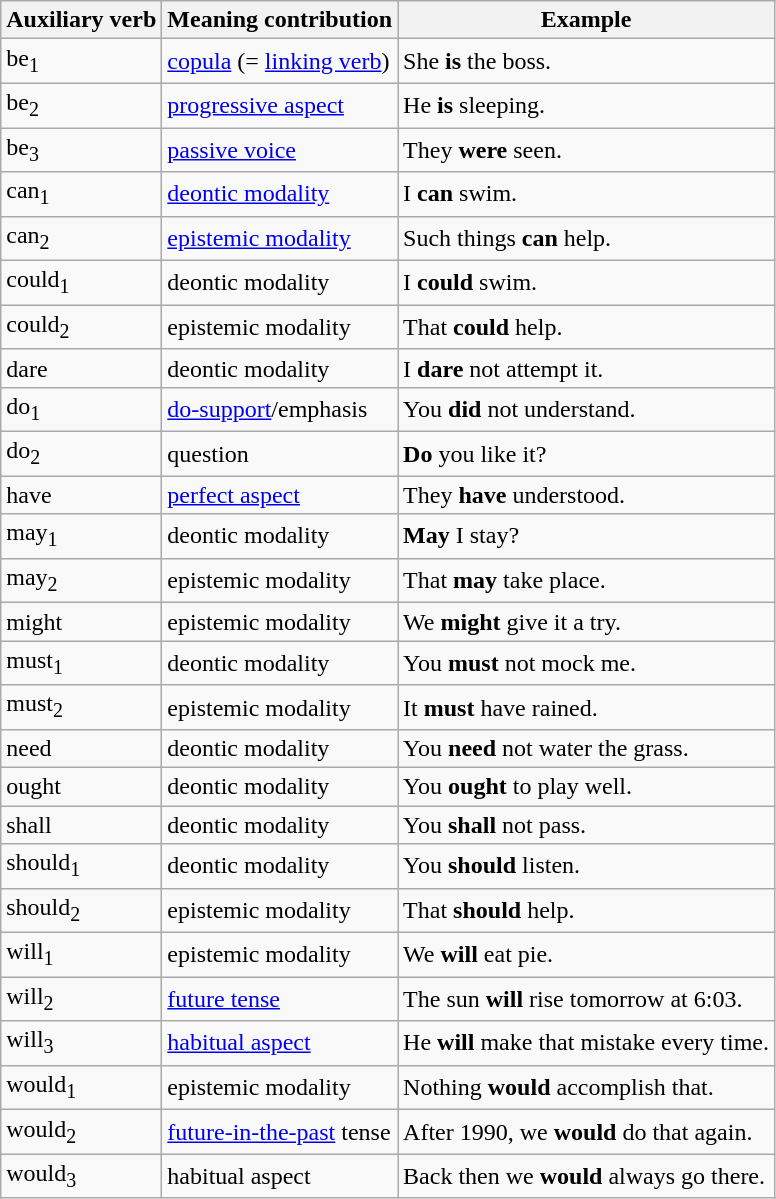<table class="wikitable">
<tr>
<th>Auxiliary verb</th>
<th>Meaning contribution</th>
<th>Example</th>
</tr>
<tr>
<td>be<sub>1</sub></td>
<td><a href='#'>copula</a> (= <a href='#'>linking verb</a>)</td>
<td>She <strong>is</strong> the boss.</td>
</tr>
<tr>
<td>be<sub>2</sub></td>
<td><a href='#'>progressive aspect</a></td>
<td>He <strong>is</strong> sleeping.</td>
</tr>
<tr>
<td>be<sub>3</sub></td>
<td><a href='#'>passive voice</a></td>
<td>They <strong>were</strong> seen.</td>
</tr>
<tr>
<td>can<sub>1</sub></td>
<td><a href='#'>deontic modality</a></td>
<td>I <strong>can</strong> swim.</td>
</tr>
<tr>
<td>can<sub>2</sub></td>
<td><a href='#'>epistemic modality</a></td>
<td>Such things <strong>can</strong> help.</td>
</tr>
<tr>
<td>could<sub>1</sub></td>
<td>deontic modality</td>
<td>I <strong>could</strong> swim.</td>
</tr>
<tr>
<td>could<sub>2</sub></td>
<td>epistemic modality</td>
<td>That <strong>could</strong> help.</td>
</tr>
<tr>
<td>dare</td>
<td>deontic modality</td>
<td>I <strong>dare</strong> not attempt it.</td>
</tr>
<tr>
<td>do<sub>1</sub></td>
<td><a href='#'>do-support</a>/emphasis</td>
<td>You <strong>did</strong> not understand.</td>
</tr>
<tr>
<td>do<sub>2</sub></td>
<td>question</td>
<td><strong>Do</strong> you like it?</td>
</tr>
<tr>
<td>have</td>
<td><a href='#'>perfect aspect</a></td>
<td>They <strong>have</strong> understood.</td>
</tr>
<tr>
<td>may<sub>1</sub></td>
<td>deontic modality</td>
<td><strong>May</strong> I stay?</td>
</tr>
<tr>
<td>may<sub>2</sub></td>
<td>epistemic modality</td>
<td>That <strong>may</strong> take place.</td>
</tr>
<tr>
<td>might</td>
<td>epistemic modality</td>
<td>We <strong>might</strong> give it a try.</td>
</tr>
<tr>
<td>must<sub>1</sub></td>
<td>deontic modality</td>
<td>You <strong>must</strong> not mock me.</td>
</tr>
<tr>
<td>must<sub>2</sub></td>
<td>epistemic modality</td>
<td>It <strong>must</strong> have rained.</td>
</tr>
<tr>
<td>need</td>
<td>deontic modality</td>
<td>You <strong>need</strong> not water the grass.</td>
</tr>
<tr>
<td>ought</td>
<td>deontic modality</td>
<td>You <strong>ought</strong> to play well.</td>
</tr>
<tr>
<td>shall</td>
<td>deontic modality</td>
<td>You <strong>shall</strong> not pass.</td>
</tr>
<tr>
<td>should<sub>1</sub></td>
<td>deontic modality</td>
<td>You <strong>should</strong> listen.</td>
</tr>
<tr>
<td>should<sub>2</sub></td>
<td>epistemic modality</td>
<td>That <strong>should</strong> help.</td>
</tr>
<tr>
<td>will<sub>1</sub></td>
<td>epistemic modality</td>
<td>We <strong>will</strong> eat pie.</td>
</tr>
<tr>
<td>will<sub>2</sub></td>
<td><a href='#'>future tense</a></td>
<td>The sun <strong>will</strong> rise tomorrow at 6:03.</td>
</tr>
<tr>
<td>will<sub>3</sub></td>
<td><a href='#'>habitual aspect</a></td>
<td>He <strong>will</strong> make that mistake every time.</td>
</tr>
<tr>
<td>would<sub>1</sub></td>
<td>epistemic modality</td>
<td>Nothing <strong>would</strong> accomplish that.</td>
</tr>
<tr>
<td>would<sub>2</sub></td>
<td><a href='#'>future-in-the-past</a> tense</td>
<td>After 1990, we <strong>would</strong> do that again.</td>
</tr>
<tr>
<td>would<sub>3</sub></td>
<td>habitual aspect</td>
<td>Back then we <strong>would</strong> always go there.</td>
</tr>
</table>
